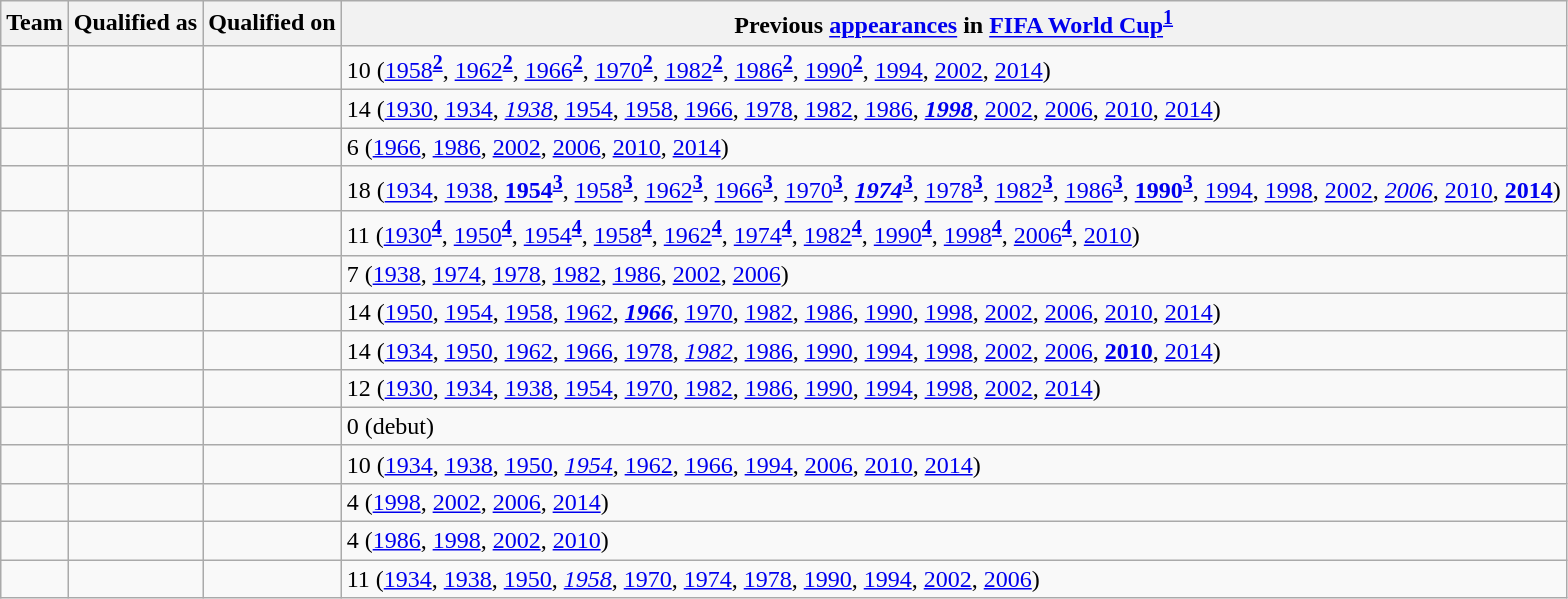<table class="wikitable sortable">
<tr>
<th>Team</th>
<th>Qualified as</th>
<th>Qualified on</th>
<th data-sort-type="number">Previous <a href='#'>appearances</a> in <a href='#'>FIFA World Cup</a><sup><a href='#'>1</a></sup></th>
</tr>
<tr>
<td></td>
<td></td>
<td></td>
<td>10 (<a href='#'>1958</a><sup><strong><a href='#'>2</a></strong></sup>, <a href='#'>1962</a><sup><strong><a href='#'>2</a></strong></sup>, <a href='#'>1966</a><sup><strong><a href='#'>2</a></strong></sup>, <a href='#'>1970</a><sup><strong><a href='#'>2</a></strong></sup>, <a href='#'>1982</a><sup><strong><a href='#'>2</a></strong></sup>, <a href='#'>1986</a><sup><strong><a href='#'>2</a></strong></sup>, <a href='#'>1990</a><sup><strong><a href='#'>2</a></strong></sup>, <a href='#'>1994</a>, <a href='#'>2002</a>, <a href='#'>2014</a>)</td>
</tr>
<tr>
<td></td>
<td></td>
<td></td>
<td>14 (<a href='#'>1930</a>, <a href='#'>1934</a>, <em><a href='#'>1938</a></em>, <a href='#'>1954</a>, <a href='#'>1958</a>, <a href='#'>1966</a>, <a href='#'>1978</a>, <a href='#'>1982</a>, <a href='#'>1986</a>, <strong><em><a href='#'>1998</a></em></strong>, <a href='#'>2002</a>, <a href='#'>2006</a>, <a href='#'>2010</a>, <a href='#'>2014</a>)</td>
</tr>
<tr>
<td></td>
<td></td>
<td></td>
<td>6 (<a href='#'>1966</a>, <a href='#'>1986</a>, <a href='#'>2002</a>, <a href='#'>2006</a>, <a href='#'>2010</a>, <a href='#'>2014</a>)</td>
</tr>
<tr>
<td></td>
<td></td>
<td></td>
<td>18 (<a href='#'>1934</a>, <a href='#'>1938</a>, <strong><a href='#'>1954</a></strong><sup><strong><a href='#'>3</a></strong></sup>, <a href='#'>1958</a><sup><strong><a href='#'>3</a></strong></sup>, <a href='#'>1962</a><sup><strong><a href='#'>3</a></strong></sup>, <a href='#'>1966</a><sup><strong><a href='#'>3</a></strong></sup>, <a href='#'>1970</a><sup><strong><a href='#'>3</a></strong></sup>, <strong><em><a href='#'>1974</a></em></strong><sup><strong><a href='#'>3</a></strong></sup>, <a href='#'>1978</a><sup><strong><a href='#'>3</a></strong></sup>, <a href='#'>1982</a><sup><strong><a href='#'>3</a></strong></sup>, <a href='#'>1986</a><sup><strong><a href='#'>3</a></strong></sup>, <strong><a href='#'>1990</a></strong><sup><strong><a href='#'>3</a></strong></sup>, <a href='#'>1994</a>, <a href='#'>1998</a>, <a href='#'>2002</a>, <em><a href='#'>2006</a></em>, <a href='#'>2010</a>, <strong><a href='#'>2014</a></strong>)</td>
</tr>
<tr>
<td></td>
<td></td>
<td></td>
<td>11 (<a href='#'>1930</a><sup><strong><a href='#'>4</a></strong></sup>, <a href='#'>1950</a><sup><strong><a href='#'>4</a></strong></sup>, <a href='#'>1954</a><sup><strong><a href='#'>4</a></strong></sup>, <a href='#'>1958</a><sup><strong><a href='#'>4</a></strong></sup>, <a href='#'>1962</a><sup><strong><a href='#'>4</a></strong></sup>, <a href='#'>1974</a><sup><strong><a href='#'>4</a></strong></sup>, <a href='#'>1982</a><sup><strong><a href='#'>4</a></strong></sup>, <a href='#'>1990</a><sup><strong><a href='#'>4</a></strong></sup>, <a href='#'>1998</a><sup><strong><a href='#'>4</a></strong></sup>, <a href='#'>2006</a><sup><strong><a href='#'>4</a></strong></sup>, <a href='#'>2010</a>)</td>
</tr>
<tr>
<td></td>
<td></td>
<td></td>
<td>7 (<a href='#'>1938</a>, <a href='#'>1974</a>, <a href='#'>1978</a>, <a href='#'>1982</a>, <a href='#'>1986</a>, <a href='#'>2002</a>, <a href='#'>2006</a>)</td>
</tr>
<tr>
<td></td>
<td></td>
<td></td>
<td>14 (<a href='#'>1950</a>, <a href='#'>1954</a>, <a href='#'>1958</a>, <a href='#'>1962</a>, <strong><em><a href='#'>1966</a></em></strong>, <a href='#'>1970</a>, <a href='#'>1982</a>, <a href='#'>1986</a>, <a href='#'>1990</a>, <a href='#'>1998</a>, <a href='#'>2002</a>, <a href='#'>2006</a>, <a href='#'>2010</a>, <a href='#'>2014</a>)</td>
</tr>
<tr>
<td></td>
<td></td>
<td></td>
<td>14 (<a href='#'>1934</a>, <a href='#'>1950</a>, <a href='#'>1962</a>, <a href='#'>1966</a>, <a href='#'>1978</a>, <em><a href='#'>1982</a></em>, <a href='#'>1986</a>, <a href='#'>1990</a>, <a href='#'>1994</a>, <a href='#'>1998</a>, <a href='#'>2002</a>, <a href='#'>2006</a>, <strong><a href='#'>2010</a></strong>, <a href='#'>2014</a>)</td>
</tr>
<tr>
<td></td>
<td></td>
<td></td>
<td>12 (<a href='#'>1930</a>, <a href='#'>1934</a>, <a href='#'>1938</a>, <a href='#'>1954</a>, <a href='#'>1970</a>, <a href='#'>1982</a>, <a href='#'>1986</a>, <a href='#'>1990</a>, <a href='#'>1994</a>, <a href='#'>1998</a>, <a href='#'>2002</a>, <a href='#'>2014</a>)</td>
</tr>
<tr>
<td></td>
<td></td>
<td></td>
<td>0 (debut)</td>
</tr>
<tr>
<td></td>
<td></td>
<td></td>
<td>10 (<a href='#'>1934</a>, <a href='#'>1938</a>, <a href='#'>1950</a>, <em><a href='#'>1954</a></em>, <a href='#'>1962</a>, <a href='#'>1966</a>, <a href='#'>1994</a>, <a href='#'>2006</a>, <a href='#'>2010</a>, <a href='#'>2014</a>)</td>
</tr>
<tr>
<td></td>
<td></td>
<td></td>
<td>4 (<a href='#'>1998</a>, <a href='#'>2002</a>, <a href='#'>2006</a>, <a href='#'>2014</a>)</td>
</tr>
<tr>
<td></td>
<td></td>
<td></td>
<td>4 (<a href='#'>1986</a>, <a href='#'>1998</a>, <a href='#'>2002</a>, <a href='#'>2010</a>)</td>
</tr>
<tr>
<td></td>
<td></td>
<td></td>
<td>11 (<a href='#'>1934</a>, <a href='#'>1938</a>, <a href='#'>1950</a>, <em><a href='#'>1958</a></em>, <a href='#'>1970</a>, <a href='#'>1974</a>, <a href='#'>1978</a>, <a href='#'>1990</a>, <a href='#'>1994</a>, <a href='#'>2002</a>, <a href='#'>2006</a>)</td>
</tr>
</table>
